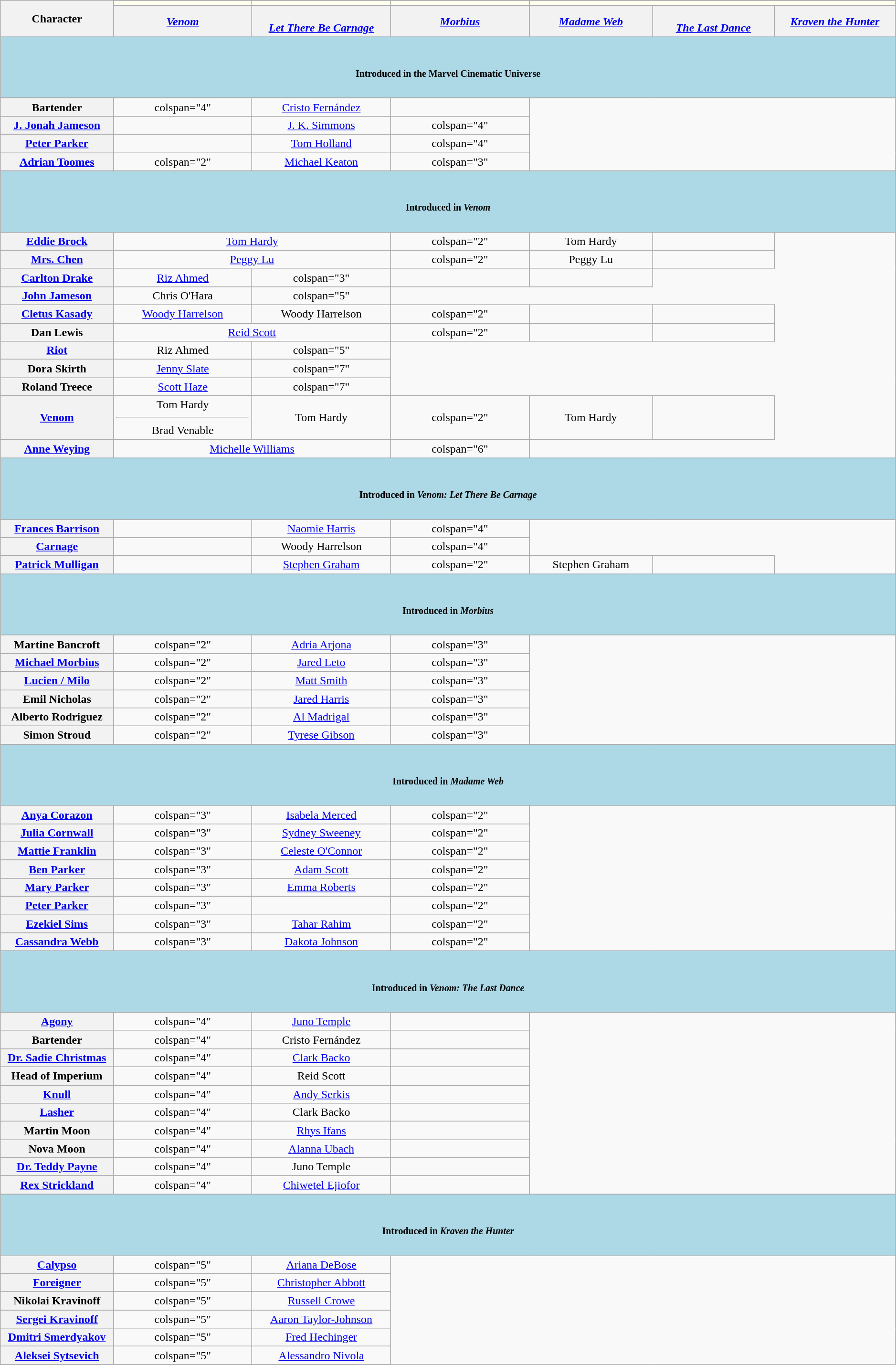<table class="wikitable" style="text-align:center; width:99%;">
<tr>
<th rowspan="3" width="3%">Character</th>
</tr>
<tr>
<th style="background:ivory;"></th>
<th style="background:ivory;"></th>
<th style="background:ivory;"></th>
<th colspan="3" style="background:ivory;"></th>
</tr>
<tr>
<th align="center" width="5%"><a href='#'><em>Venom</em></a></th>
<th align="center" width="5%"><a href='#'><em><br>Let There Be Carnage</em></a></th>
<th align="center" width="5%"><a href='#'><em>Morbius</em></a></th>
<th align="center" width="5%"><a href='#'><em>Madame Web</em></a></th>
<th align="center" width="5%"><a href='#'><em><br>The Last Dance</em></a></th>
<th align="center" width="5%"><a href='#'><em>Kraven the Hunter</em></a></th>
</tr>
<tr>
<th colspan="7" style="background:lightblue;"><br><h5>Introduced in the Marvel Cinematic Universe</h5></th>
</tr>
<tr>
<th scope="row">Bartender</th>
<td>colspan="4" </td>
<td><a href='#'>Cristo Fernández</a></td>
<td></td>
</tr>
<tr>
<th scope="row"><a href='#'>J. Jonah Jameson</a></th>
<td></td>
<td><a href='#'>J. K. Simmons</a></td>
<td>colspan="4" </td>
</tr>
<tr>
<th scope="row"><a href='#'>Peter Parker<br></a></th>
<td></td>
<td><a href='#'>Tom Holland</a></td>
<td>colspan="4" </td>
</tr>
<tr>
<th scope="row"><a href='#'>Adrian Toomes<br></a></th>
<td>colspan="2" </td>
<td><a href='#'>Michael Keaton</a></td>
<td>colspan="3" </td>
</tr>
<tr>
<th colspan="7" style="background:lightblue;"><br><h5>Introduced in <em>Venom</em></h5></th>
</tr>
<tr>
<th scope="row"><a href='#'>Eddie Brock</a></th>
<td colspan="2"><a href='#'>Tom Hardy</a></td>
<td>colspan="2" </td>
<td>Tom Hardy</td>
<td></td>
</tr>
<tr>
<th scope="row"><a href='#'>Mrs. Chen</a></th>
<td colspan="2"><a href='#'>Peggy Lu</a></td>
<td>colspan="2" </td>
<td>Peggy Lu</td>
<td></td>
</tr>
<tr>
<th scope="row"><a href='#'>Carlton Drake</a></th>
<td><a href='#'>Riz Ahmed</a></td>
<td>colspan="3" </td>
<td></td>
<td></td>
</tr>
<tr>
<th scope="row"><a href='#'>John Jameson</a></th>
<td>Chris O'Hara</td>
<td>colspan="5" </td>
</tr>
<tr>
<th scope="row"><a href='#'>Cletus Kasady</a></th>
<td><a href='#'>Woody Harrelson</a></td>
<td>Woody Harrelson<br></td>
<td>colspan="2" </td>
<td></td>
<td></td>
</tr>
<tr>
<th scope="row">Dan Lewis</th>
<td colspan="2"><a href='#'>Reid Scott</a></td>
<td>colspan="2" </td>
<td></td>
<td></td>
</tr>
<tr>
<th scope="row"><a href='#'>Riot</a></th>
<td>Riz Ahmed</td>
<td>colspan="5" </td>
</tr>
<tr>
<th scope="row">Dora Skirth</th>
<td><a href='#'>Jenny Slate</a></td>
<td>colspan="7" </td>
</tr>
<tr>
<th scope="row">Roland Treece</th>
<td><a href='#'>Scott Haze</a></td>
<td>colspan="7" </td>
</tr>
<tr>
<th scope="row"><a href='#'>Venom</a></th>
<td>Tom Hardy<hr>Brad Venable</td>
<td>Tom Hardy</td>
<td>colspan="2" </td>
<td>Tom Hardy</td>
<td></td>
</tr>
<tr>
<th scope="row"><a href='#'>Anne Weying</a></th>
<td colspan="2"><a href='#'>Michelle Williams</a></td>
<td>colspan="6" </td>
</tr>
<tr>
<th colspan="7" style="background:lightblue;"><br><h5>Introduced in <em>Venom: Let There Be Carnage</em></h5></th>
</tr>
<tr>
<th scope="row"><a href='#'>Frances Barrison<br></a></th>
<td></td>
<td><a href='#'>Naomie Harris</a><br></td>
<td>colspan="4" </td>
</tr>
<tr>
<th scope="row"><a href='#'>Carnage</a></th>
<td></td>
<td>Woody Harrelson</td>
<td>colspan="4" </td>
</tr>
<tr>
<th scope="row"><a href='#'>Patrick Mulligan</a></th>
<td></td>
<td><a href='#'>Stephen Graham</a><br></td>
<td>colspan="2" </td>
<td>Stephen Graham</td>
<td></td>
</tr>
<tr>
<th colspan="7" style="background:lightblue;"><br><h5>Introduced in <em>Morbius</em></h5></th>
</tr>
<tr>
<th scope="row">Martine Bancroft</th>
<td>colspan="2" </td>
<td><a href='#'>Adria Arjona</a></td>
<td>colspan="3" </td>
</tr>
<tr>
<th scope="row"><a href='#'>Michael Morbius</a></th>
<td>colspan="2" </td>
<td><a href='#'>Jared Leto</a><br></td>
<td>colspan="3" </td>
</tr>
<tr>
<th scope="row"><a href='#'>Lucien / Milo</a></th>
<td>colspan="2" </td>
<td><a href='#'>Matt Smith</a><br></td>
<td>colspan="3" </td>
</tr>
<tr>
<th scope="row">Emil Nicholas</th>
<td>colspan="2" </td>
<td><a href='#'>Jared Harris</a></td>
<td>colspan="3" </td>
</tr>
<tr>
<th scope="row">Alberto Rodriguez</th>
<td>colspan="2" </td>
<td><a href='#'>Al Madrigal</a></td>
<td>colspan="3" </td>
</tr>
<tr>
<th scope="row">Simon Stroud</th>
<td>colspan="2" </td>
<td><a href='#'>Tyrese Gibson</a></td>
<td>colspan="3" </td>
</tr>
<tr>
<th colspan="7" style="background:lightblue;"><br><h5>Introduced in <em>Madame Web</em></h5></th>
</tr>
<tr>
<th scope="row"><a href='#'>Anya Corazon</a></th>
<td>colspan="3" </td>
<td><a href='#'>Isabela Merced</a></td>
<td>colspan="2" </td>
</tr>
<tr>
<th scope="row"><a href='#'>Julia Cornwall</a></th>
<td>colspan="3" </td>
<td><a href='#'>Sydney Sweeney</a></td>
<td>colspan="2" </td>
</tr>
<tr>
<th scope="row"><a href='#'>Mattie Franklin</a></th>
<td>colspan="3" </td>
<td><a href='#'>Celeste O'Connor</a></td>
<td>colspan="2" </td>
</tr>
<tr>
<th scope="row"><a href='#'>Ben Parker</a></th>
<td>colspan="3" </td>
<td><a href='#'>Adam Scott</a></td>
<td>colspan="2" </td>
</tr>
<tr>
<th scope="row"><a href='#'>Mary Parker</a></th>
<td>colspan="3" </td>
<td><a href='#'>Emma Roberts</a></td>
<td>colspan="2" </td>
</tr>
<tr>
<th scope="row"><a href='#'>Peter Parker</a></th>
<td>colspan="3" </td>
<td></td>
<td>colspan="2" </td>
</tr>
<tr>
<th scope="row"><a href='#'>Ezekiel Sims</a></th>
<td>colspan="3" </td>
<td><a href='#'>Tahar Rahim</a></td>
<td>colspan="2" </td>
</tr>
<tr>
<th scope="row"><a href='#'>Cassandra Webb<br></a></th>
<td>colspan="3" </td>
<td><a href='#'>Dakota Johnson</a></td>
<td>colspan="2" </td>
</tr>
<tr>
<th colspan="7" style="background:lightblue;"><br><h5>Introduced in <em>Venom: The Last Dance</em></h5></th>
</tr>
<tr>
<th scope="row"><a href='#'>Agony</a></th>
<td>colspan="4" </td>
<td><a href='#'>Juno Temple</a></td>
<td></td>
</tr>
<tr>
<th scope="row">Bartender</th>
<td>colspan="4" </td>
<td>Cristo Fernández</td>
<td></td>
</tr>
<tr>
<th scope="row"><a href='#'>Dr. Sadie Christmas</a></th>
<td>colspan="4" </td>
<td><a href='#'>Clark Backo</a></td>
<td></td>
</tr>
<tr>
<th scope="row">Head of Imperium</th>
<td>colspan="4" </td>
<td>Reid Scott</td>
<td></td>
</tr>
<tr>
<th scope="row"><a href='#'>Knull</a></th>
<td>colspan="4" </td>
<td><a href='#'>Andy Serkis</a></td>
<td></td>
</tr>
<tr>
<th scope="row"><a href='#'>Lasher</a></th>
<td>colspan="4" </td>
<td>Clark Backo</td>
<td></td>
</tr>
<tr>
<th scope="row">Martin Moon</th>
<td>colspan="4" </td>
<td><a href='#'>Rhys Ifans</a></td>
<td></td>
</tr>
<tr>
<th scope="row">Nova Moon</th>
<td>colspan="4" </td>
<td><a href='#'>Alanna Ubach</a></td>
<td></td>
</tr>
<tr>
<th scope="row"><a href='#'>Dr. Teddy Payne</a></th>
<td>colspan="4" </td>
<td>Juno Temple</td>
<td></td>
</tr>
<tr>
<th scope="row"><a href='#'>Rex Strickland</a></th>
<td>colspan="4" </td>
<td><a href='#'>Chiwetel Ejiofor</a></td>
<td></td>
</tr>
<tr>
<th colspan="7" style="background:lightblue;"><br><h5>Introduced in <em>Kraven the Hunter</em></h5></th>
</tr>
<tr>
<th scope="row"><a href='#'>Calypso</a></th>
<td>colspan="5" </td>
<td><a href='#'>Ariana DeBose</a><br></td>
</tr>
<tr>
<th scope="row"><a href='#'>Foreigner</a></th>
<td>colspan="5" </td>
<td><a href='#'>Christopher Abbott</a></td>
</tr>
<tr>
<th scope="row">Nikolai Kravinoff</th>
<td>colspan="5" </td>
<td><a href='#'>Russell Crowe</a></td>
</tr>
<tr>
<th scope="row"><a href='#'>Sergei Kravinoff<br></a></th>
<td>colspan="5" </td>
<td><a href='#'>Aaron Taylor-Johnson</a><br></td>
</tr>
<tr>
<th scope="row"><a href='#'>Dmitri Smerdyakov<br></a></th>
<td>colspan="5" </td>
<td><a href='#'>Fred Hechinger</a><br></td>
</tr>
<tr>
<th scope="row"><a href='#'>Aleksei Sytsevich<br></a></th>
<td>colspan="5" </td>
<td><a href='#'>Alessandro Nivola</a></td>
</tr>
<tr>
</tr>
</table>
